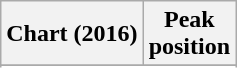<table class="wikitable sortable plainrowheaders" style="text-align:center;">
<tr>
<th>Chart (2016)</th>
<th>Peak<br>position</th>
</tr>
<tr>
</tr>
<tr>
</tr>
<tr>
</tr>
</table>
